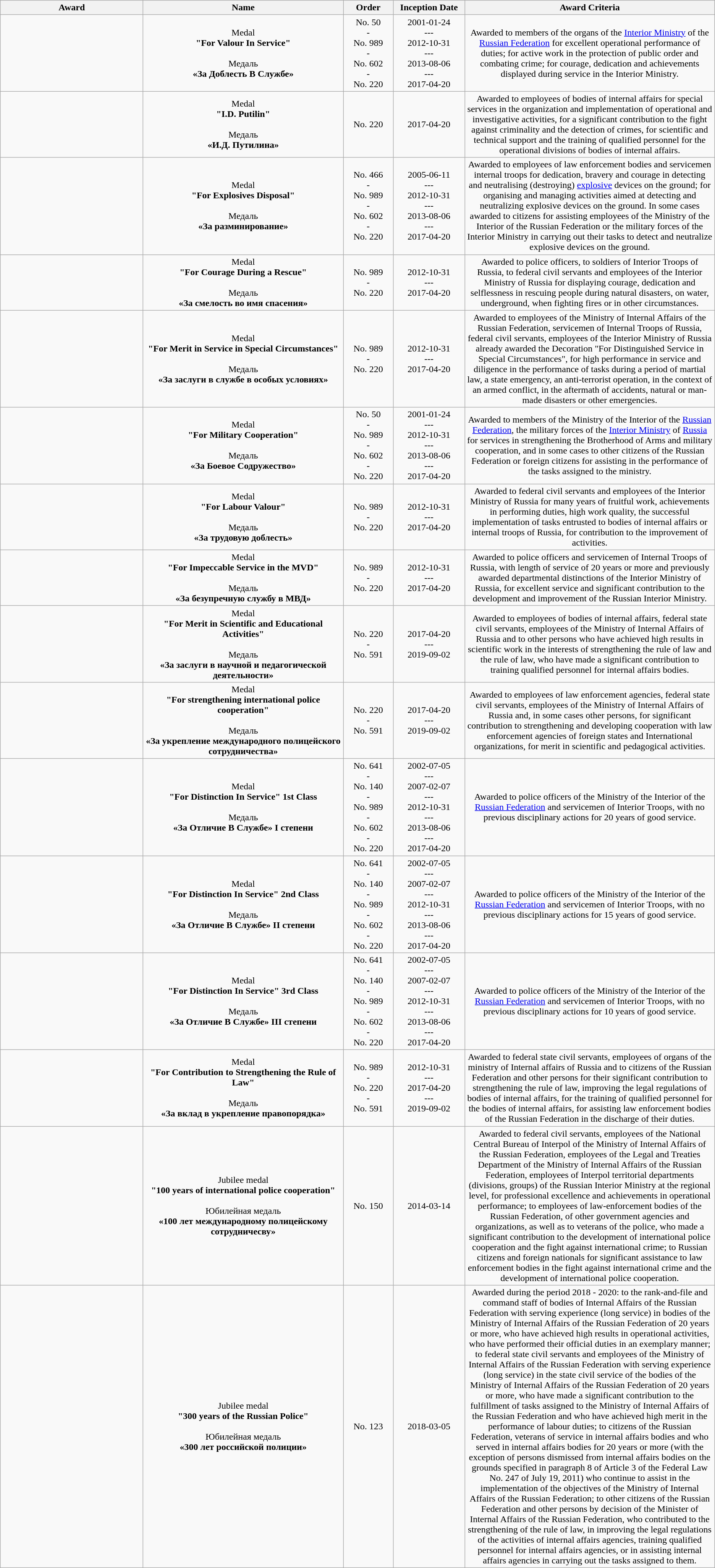<table class="wikitable sortable" style="text-align:center">
<tr>
<th style="width:20%">Award</th>
<th style="width:28%">Name </th>
<th>Order</th>
<th style="width:10%">Inception Date</th>
<th style="width:35%">Award Criteria</th>
</tr>
<tr>
<td><br></td>
<td>Medal<br><strong>"For Valour In Service"</strong><br><br>Медаль<br><strong>«За Доблесть В Службе»</strong></td>
<td>No. 50<br>-<br>No. 989<br>-<br>No. 602<br>-<br>No. 220</td>
<td>2001-01-24<br>---<br>2012-10-31<br>---<br>2013-08-06<br>---<br>2017-04-20</td>
<td>Awarded to members of the organs of the  <a href='#'>Interior Ministry</a> of the <a href='#'>Russian Federation</a> for excellent operational performance of duties; for active work in the protection of public order and combating crime; for courage, dedication and achievements displayed during service in the Interior Ministry.</td>
</tr>
<tr>
<td><br></td>
<td>Medal<br><strong>"I.D. Putilin"</strong><br><br>Медаль<br><strong>«И.Д. Путилина»</strong></td>
<td>No. 220</td>
<td>2017-04-20</td>
<td>Awarded to employees of bodies of internal affairs for special services in the organization and implementation of operational and investigative activities, for a significant contribution to the fight against criminality and the detection of crimes, for scientific and technical support and the training of qualified personnel for the operational divisions of bodies of internal affairs.</td>
</tr>
<tr>
<td><br></td>
<td>Medal<br><strong>"For Explosives Disposal"</strong><br><br>Медаль<br><strong>«За разминирование»</strong></td>
<td>No. 466<br>-<br>No. 989<br>-<br>No. 602<br>-<br>No. 220</td>
<td>2005-06-11<br>---<br>2012-10-31<br>---<br>2013-08-06<br>---<br>2017-04-20</td>
<td>Awarded to employees of law enforcement bodies and servicemen internal troops for dedication, bravery and courage in detecting and neutralising (destroying) <a href='#'>explosive</a> devices on the ground; for organising and managing activities aimed at detecting and neutralizing explosive devices on the ground.  In some cases awarded to citizens for assisting employees of the Ministry of the Interior of the Russian Federation or the military forces of the Interior Ministry in carrying out their tasks to detect and neutralize explosive devices on the ground.</td>
</tr>
<tr>
<td><br></td>
<td>Medal<br><strong>"For Courage During a Rescue"</strong><br><br>Медаль<br><strong>«За смелость во имя спасения»</strong></td>
<td>No. 989<br>-<br>No. 220</td>
<td>2012-10-31<br>---<br>2017-04-20</td>
<td>Awarded to police officers, to soldiers of Interior Troops of Russia, to federal civil servants and employees of the Interior Ministry of Russia for displaying courage, dedication and selflessness in rescuing people during natural disasters, on water, underground, when fighting fires or in other circumstances.</td>
</tr>
<tr>
<td><br></td>
<td>Medal<br><strong>"For Merit in Service in Special Circumstances"</strong><br><br>Медаль<br><strong>«За заслуги в службе в особых условиях»</strong></td>
<td>No. 989<br>-<br>No. 220</td>
<td>2012-10-31<br>---<br>2017-04-20</td>
<td>Awarded to employees of the Ministry of Internal Affairs of the Russian Federation, servicemen of Internal Troops of Russia, federal civil servants, employees of the Interior Ministry of Russia already awarded the Decoration "For Distinguished Service in Special Circumstances", for high performance in service and diligence in the performance of tasks during a period of martial law, a state emergency, an anti-terrorist operation, in the context of an armed conflict, in the aftermath of accidents, natural or man-made disasters or other emergencies.</td>
</tr>
<tr>
<td><br></td>
<td>Medal<br><strong>"For Military Cooperation"</strong><br><br>Медаль<br><strong>«За Боевое Содружество»</strong></td>
<td>No. 50<br>-<br>No. 989<br>-<br>No. 602<br>-<br>No. 220</td>
<td>2001-01-24<br>---<br>2012-10-31<br>---<br>2013-08-06<br>---<br>2017-04-20</td>
<td>Awarded to members of the Ministry of the Interior of the <a href='#'>Russian Federation</a>, the military forces of the <a href='#'>Interior Ministry</a> of <a href='#'>Russia</a> for services in strengthening the Brotherhood of Arms and military cooperation, and in some cases to other citizens of the Russian Federation or foreign citizens for assisting in the performance of the tasks assigned to the ministry.</td>
</tr>
<tr>
<td><br></td>
<td>Medal<br><strong>"For Labour Valour"</strong><br><br>Медаль<br><strong>«За трудовую доблесть»</strong></td>
<td>No. 989<br>-<br>No. 220</td>
<td>2012-10-31<br>---<br>2017-04-20</td>
<td>Awarded to federal civil servants and employees of the Interior Ministry of Russia for many years of fruitful work, achievements in performing duties, high work quality, the successful implementation of tasks entrusted to bodies of internal affairs or internal troops of Russia, for contribution to the improvement of activities.</td>
</tr>
<tr>
<td><br></td>
<td>Medal<br><strong>"For Impeccable Service in the MVD"</strong><br><br>Медаль<br><strong>«За безупречную службу в МВД»</strong></td>
<td>No. 989<br>-<br>No. 220</td>
<td>2012-10-31<br>---<br>2017-04-20</td>
<td>Awarded to police officers and servicemen of Internal Troops of Russia, with length of service of 20 years or more and previously awarded departmental distinctions of the Interior Ministry of Russia, for excellent service and significant contribution to the development and improvement of the Russian Interior Ministry.</td>
</tr>
<tr>
<td><br></td>
<td>Medal<br><strong>"For Merit in Scientific and Educational Activities"</strong><br><br>Медаль<br><strong>«За заслуги в научной и педагогической деятельности»</strong></td>
<td>No. 220<br>-<br>No. 591</td>
<td>2017-04-20<br>---<br>2019-09-02</td>
<td>Awarded to employees of bodies of internal affairs, federal state civil servants, employees of the Ministry of Internal Affairs of Russia and to other persons who have achieved high results in scientific work in the interests of strengthening the rule of law and the rule of law, who have made a significant contribution to training qualified personnel for internal affairs bodies.</td>
</tr>
<tr>
<td><br></td>
<td>Medal<br><strong>"For strengthening international police cooperation"</strong><br><br>Медаль<br><strong>«За укрепление международного полицейского сотрудничества»</strong></td>
<td>No. 220<br>-<br>No. 591</td>
<td>2017-04-20<br>---<br>2019-09-02</td>
<td>Awarded to employees of law enforcement agencies, federal state civil servants, employees of the Ministry of Internal Affairs of Russia and, in some cases other persons, for significant contribution to strengthening and developing cooperation with law enforcement agencies of foreign states and International organizations, for merit in scientific and pedagogical activities.</td>
</tr>
<tr>
<td><br></td>
<td>Medal<br><strong>"For Distinction In Service" 1st Class</strong><br><br>Медаль<br><strong>«За Отличие В Службе» I степени</strong></td>
<td>No. 641<br>-<br>No. 140<br>-<br>No. 989<br>-<br>No. 602<br>-<br>No. 220</td>
<td>2002-07-05<br>---<br>2007-02-07<br>---<br>2012-10-31<br>---<br>2013-08-06<br>---<br>2017-04-20</td>
<td>Awarded to police officers of the Ministry of the Interior of the <a href='#'>Russian Federation</a> and servicemen of Interior Troops, with no previous disciplinary actions for 20 years of good service.</td>
</tr>
<tr>
<td><br></td>
<td>Medal<br><strong>"For Distinction In Service" 2nd Class</strong><br><br>Медаль<br><strong>«За Отличие В Службе» II степени</strong></td>
<td>No. 641<br>-<br>No. 140<br>-<br>No. 989<br>-<br>No. 602<br>-<br>No. 220</td>
<td>2002-07-05<br>---<br>2007-02-07<br>---<br>2012-10-31<br>---<br>2013-08-06<br>---<br>2017-04-20</td>
<td>Awarded to police officers of the Ministry of the Interior of the <a href='#'>Russian Federation</a> and servicemen of Interior Troops, with no previous disciplinary actions for 15 years of good service.</td>
</tr>
<tr>
<td><br></td>
<td>Medal<br><strong>"For Distinction In Service" 3rd Class</strong><br><br>Медаль<br><strong>«За Отличие В Службе» III степени</strong></td>
<td>No. 641<br>-<br>No. 140<br>-<br>No. 989<br>-<br>No. 602<br>-<br>No. 220</td>
<td>2002-07-05<br>---<br>2007-02-07<br>---<br>2012-10-31<br>---<br>2013-08-06<br>---<br>2017-04-20</td>
<td>Awarded to police officers of the Ministry of the Interior of the <a href='#'>Russian Federation</a> and servicemen of Interior Troops, with no previous disciplinary actions for 10 years of good service.</td>
</tr>
<tr>
<td><br></td>
<td>Medal<br><strong>"For Contribution to Strengthening the Rule of Law"</strong><br><br>Медаль<br><strong>«За вклад в укрепление правопорядка»</strong></td>
<td>No. 989<br>-<br>No. 220<br>-<br>No. 591</td>
<td>2012-10-31<br>---<br>2017-04-20<br>---<br>2019-09-02</td>
<td>Awarded to federal state civil servants, employees of organs of the ministry of Internal affairs of Russia and to citizens of the Russian Federation and other persons for their significant contribution to strengthening the rule of law, improving the legal regulations of bodies of internal affairs, for the training of qualified personnel for the bodies of internal affairs, for assisting law enforcement bodies of the Russian Federation in the discharge of their duties.</td>
</tr>
<tr>
<td><br><br></td>
<td>Jubilee medal<br><strong>"100 years of international police cooperation"</strong><br><br>Юбилейная медаль<br><strong>«100 лет международному полицейскому сотрудничесву»</strong></td>
<td>No. 150</td>
<td>2014-03-14</td>
<td>Awarded to federal civil servants, employees of the National Central Bureau of Interpol of the Ministry of Internal Affairs of the Russian Federation, employees of the Legal and Treaties Department of the Ministry of Internal Affairs of the Russian Federation, employees of Interpol territorial departments (divisions, groups) of the Russian Interior Ministry at the regional level, for professional excellence and achievements in operational performance; to employees of law-enforcement bodies of the Russian Federation, of other government agencies and organizations, as well as to veterans of the police, who made a significant contribution to the development of international police cooperation and the fight against international crime; to Russian citizens and foreign nationals for significant assistance to law enforcement bodies in the fight against international crime and the development of international police cooperation.</td>
</tr>
<tr>
<td><br><br></td>
<td>Jubilee medal<br><strong>"300 years of the Russian Police"</strong><br><br>Юбилейная медаль<br><strong>«300 лет российской полиции»</strong></td>
<td>No. 123</td>
<td>2018-03-05</td>
<td>Awarded during the period 2018 - 2020: to the rank-and-file and command staff of bodies of Internal Affairs of the Russian Federation with serving experience (long service) in bodies of the Ministry of Internal Affairs of the Russian Federation of 20 years or more, who have achieved high results in operational activities, who have performed their official duties in an exemplary manner; to federal state civil servants and employees of the Ministry of Internal Affairs of the Russian Federation with serving experience (long service) in the state civil service of the bodies of the Ministry of Internal Affairs of the Russian Federation of 20 years or more, who have made a significant contribution to the fulfillment of tasks assigned to the Ministry of Internal Affairs of the Russian Federation and who have achieved high merit in the performance of labour duties; to citizens of the Russian Federation, veterans of service in internal affairs bodies and who served in internal affairs bodies for 20 years or more (with the exception of persons dismissed from internal affairs bodies on the grounds specified in paragraph 8 of Article 3 of the Federal Law No. 247 of July 19, 2011) who continue to assist in the implementation of the objectives of the Ministry of Internal Affairs of the Russian Federation; to other citizens of the Russian Federation and other persons by decision of the Minister of Internal Affairs of the Russian Federation, who contributed to the strengthening of the rule of law, in improving the legal regulations of the activities of internal affairs agencies, training qualified personnel for internal affairs agencies, or in assisting internal affairs agencies in carrying out the tasks assigned to them.</td>
</tr>
</table>
